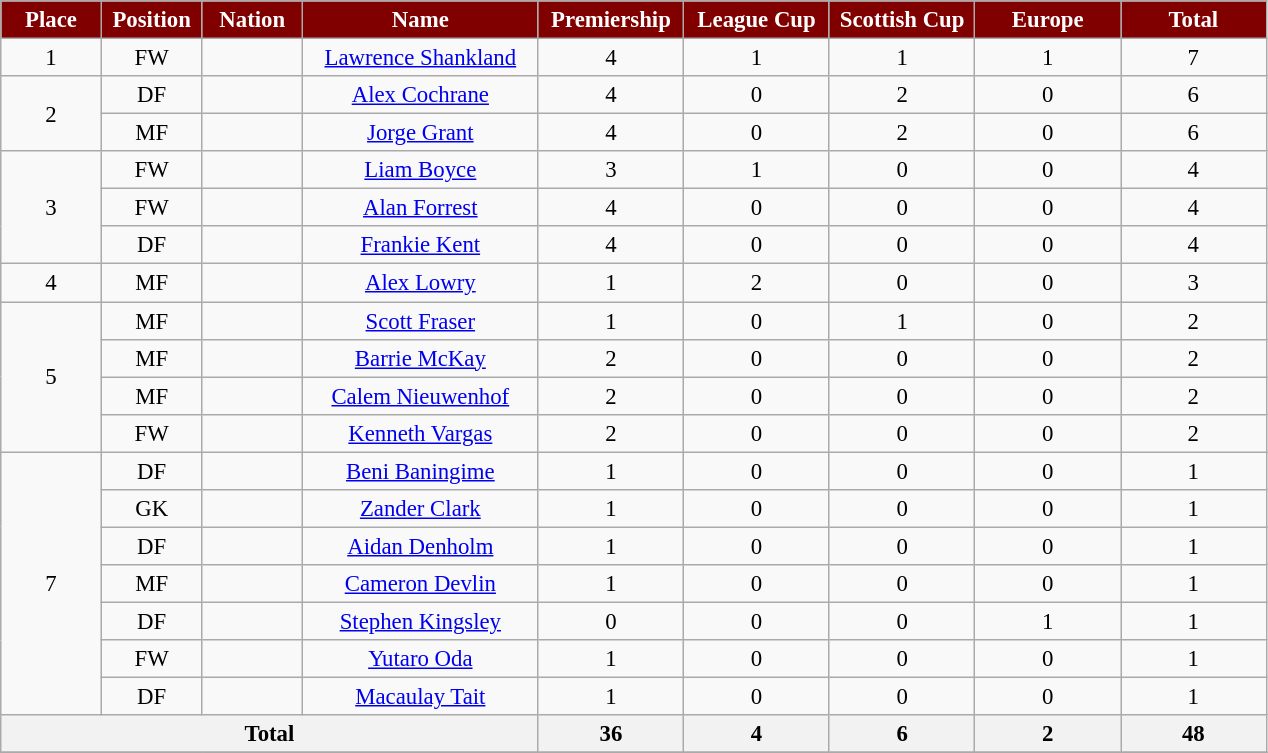<table class="wikitable" style="font-size: 95%; text-align: center;">
<tr>
<th style="background:maroon; color:white;" scope="col" width=60>Place</th>
<th style="background:maroon; color:white;" scope="col" width=60>Position</th>
<th style="background:maroon; color:white;" scope="col" width=60>Nation</th>
<th style="background:maroon; color:white;" scope="col" width=150>Name</th>
<th style="background:maroon; color:white;" scope="col" width=90>Premiership</th>
<th style="background:maroon; color:white;" scope="col" width=90>League Cup</th>
<th style="background:maroon; color:white;" scope="col" width=90>Scottish Cup</th>
<th style="background:maroon; color:white;" scope="col" width=90>Europe</th>
<th style="background:maroon; color:white;" scope="col" width=90>Total</th>
</tr>
<tr>
<td>1</td>
<td>FW</td>
<td></td>
<td><a href='#'>Lawrence Shankland</a></td>
<td>4</td>
<td>1</td>
<td>1</td>
<td>1</td>
<td>7</td>
</tr>
<tr>
<td rowspan=2>2</td>
<td>DF</td>
<td></td>
<td><a href='#'>Alex Cochrane</a></td>
<td>4</td>
<td>0</td>
<td>2</td>
<td>0</td>
<td>6</td>
</tr>
<tr>
<td>MF</td>
<td></td>
<td><a href='#'>Jorge Grant</a></td>
<td>4</td>
<td>0</td>
<td>2</td>
<td>0</td>
<td>6</td>
</tr>
<tr>
<td rowspan=3>3</td>
<td>FW</td>
<td></td>
<td><a href='#'>Liam Boyce</a></td>
<td>3</td>
<td>1</td>
<td>0</td>
<td>0</td>
<td>4</td>
</tr>
<tr>
<td>FW</td>
<td></td>
<td><a href='#'>Alan Forrest</a></td>
<td>4</td>
<td>0</td>
<td>0</td>
<td>0</td>
<td>4</td>
</tr>
<tr>
<td>DF</td>
<td></td>
<td><a href='#'>Frankie Kent</a></td>
<td>4</td>
<td>0</td>
<td>0</td>
<td>0</td>
<td>4</td>
</tr>
<tr>
<td>4</td>
<td>MF</td>
<td></td>
<td><a href='#'>Alex Lowry</a></td>
<td>1</td>
<td>2</td>
<td>0</td>
<td>0</td>
<td>3</td>
</tr>
<tr>
<td rowspan=4>5</td>
<td>MF</td>
<td></td>
<td><a href='#'>Scott Fraser</a></td>
<td>1</td>
<td>0</td>
<td>1</td>
<td>0</td>
<td>2</td>
</tr>
<tr>
<td>MF</td>
<td></td>
<td><a href='#'>Barrie McKay</a></td>
<td>2</td>
<td>0</td>
<td>0</td>
<td>0</td>
<td>2</td>
</tr>
<tr>
<td>MF</td>
<td></td>
<td><a href='#'>Calem Nieuwenhof</a></td>
<td>2</td>
<td>0</td>
<td>0</td>
<td>0</td>
<td>2</td>
</tr>
<tr>
<td>FW</td>
<td></td>
<td><a href='#'>Kenneth Vargas</a></td>
<td>2</td>
<td>0</td>
<td>0</td>
<td>0</td>
<td>2</td>
</tr>
<tr>
<td rowspan=7>7</td>
<td>DF</td>
<td></td>
<td><a href='#'>Beni Baningime</a></td>
<td>1</td>
<td>0</td>
<td>0</td>
<td>0</td>
<td>1</td>
</tr>
<tr>
<td>GK</td>
<td></td>
<td><a href='#'>Zander Clark</a></td>
<td>1</td>
<td>0</td>
<td>0</td>
<td>0</td>
<td>1</td>
</tr>
<tr>
<td>DF</td>
<td></td>
<td><a href='#'>Aidan Denholm</a></td>
<td>1</td>
<td>0</td>
<td>0</td>
<td>0</td>
<td>1</td>
</tr>
<tr>
<td>MF</td>
<td></td>
<td><a href='#'>Cameron Devlin</a></td>
<td>1</td>
<td>0</td>
<td>0</td>
<td>0</td>
<td>1</td>
</tr>
<tr>
<td>DF</td>
<td></td>
<td><a href='#'>Stephen Kingsley</a></td>
<td>0</td>
<td>0</td>
<td>0</td>
<td>1</td>
<td>1</td>
</tr>
<tr>
<td>FW</td>
<td></td>
<td><a href='#'>Yutaro Oda</a></td>
<td>1</td>
<td>0</td>
<td>0</td>
<td>0</td>
<td>1</td>
</tr>
<tr>
<td>DF</td>
<td></td>
<td><a href='#'>Macaulay Tait</a></td>
<td>1</td>
<td>0</td>
<td>0</td>
<td>0</td>
<td>1</td>
</tr>
<tr>
<th colspan=4>Total</th>
<th>36</th>
<th>4</th>
<th>6</th>
<th>2</th>
<th>48</th>
</tr>
<tr>
</tr>
</table>
